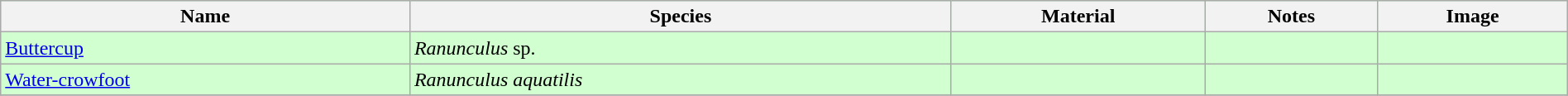<table class="wikitable" align="center" width="100%" style="background:#D1FFCF;">
<tr>
<th>Name</th>
<th>Species</th>
<th>Material</th>
<th>Notes</th>
<th>Image</th>
</tr>
<tr>
<td><a href='#'>Buttercup</a></td>
<td><em>Ranunculus</em> sp.</td>
<td></td>
<td></td>
<td></td>
</tr>
<tr>
<td><a href='#'>Water-crowfoot</a></td>
<td><em>Ranunculus aquatilis</em></td>
<td></td>
<td></td>
<td></td>
</tr>
<tr>
</tr>
</table>
